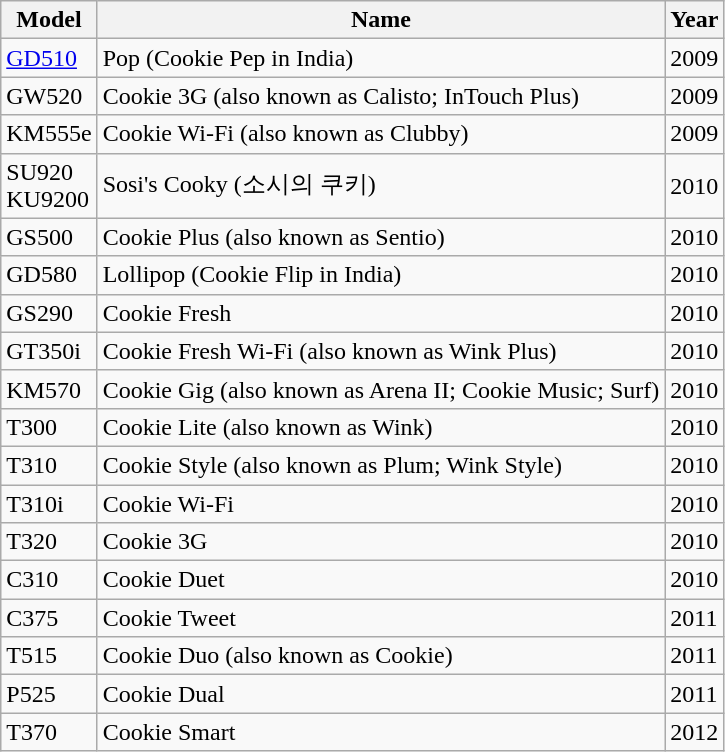<table class="wikitable">
<tr>
<th>Model</th>
<th>Name</th>
<th>Year</th>
</tr>
<tr>
<td><a href='#'>GD510</a></td>
<td>Pop (Cookie Pep in India)</td>
<td>2009</td>
</tr>
<tr>
<td>GW520</td>
<td>Cookie 3G (also known as Calisto; InTouch Plus)</td>
<td>2009</td>
</tr>
<tr>
<td>KM555e</td>
<td>Cookie Wi-Fi (also known as Clubby)</td>
<td>2009</td>
</tr>
<tr>
<td>SU920<br>KU9200</td>
<td>Sosi's Cooky (소시의 쿠키)</td>
<td>2010</td>
</tr>
<tr>
<td>GS500</td>
<td>Cookie Plus (also known as Sentio)</td>
<td>2010</td>
</tr>
<tr>
<td>GD580</td>
<td>Lollipop (Cookie Flip in India)</td>
<td>2010</td>
</tr>
<tr>
<td>GS290</td>
<td>Cookie Fresh</td>
<td>2010</td>
</tr>
<tr>
<td>GT350i</td>
<td>Cookie Fresh Wi-Fi (also known as Wink Plus)</td>
<td>2010</td>
</tr>
<tr>
<td>KM570</td>
<td>Cookie Gig (also known as Arena II; Cookie Music; Surf)</td>
<td>2010</td>
</tr>
<tr>
<td>T300</td>
<td>Cookie Lite (also known as Wink)</td>
<td>2010</td>
</tr>
<tr>
<td>T310</td>
<td>Cookie Style (also known as Plum; Wink Style)</td>
<td>2010</td>
</tr>
<tr>
<td>T310i</td>
<td>Cookie Wi-Fi</td>
<td>2010</td>
</tr>
<tr>
<td>T320</td>
<td>Cookie 3G</td>
<td>2010</td>
</tr>
<tr>
<td>C310</td>
<td>Cookie Duet</td>
<td>2010</td>
</tr>
<tr>
<td>C375</td>
<td>Cookie Tweet</td>
<td>2011</td>
</tr>
<tr>
<td>T515</td>
<td>Cookie Duo (also known as Cookie)</td>
<td>2011</td>
</tr>
<tr>
<td>P525</td>
<td>Cookie Dual</td>
<td>2011</td>
</tr>
<tr>
<td>T370</td>
<td>Cookie Smart</td>
<td>2012</td>
</tr>
</table>
